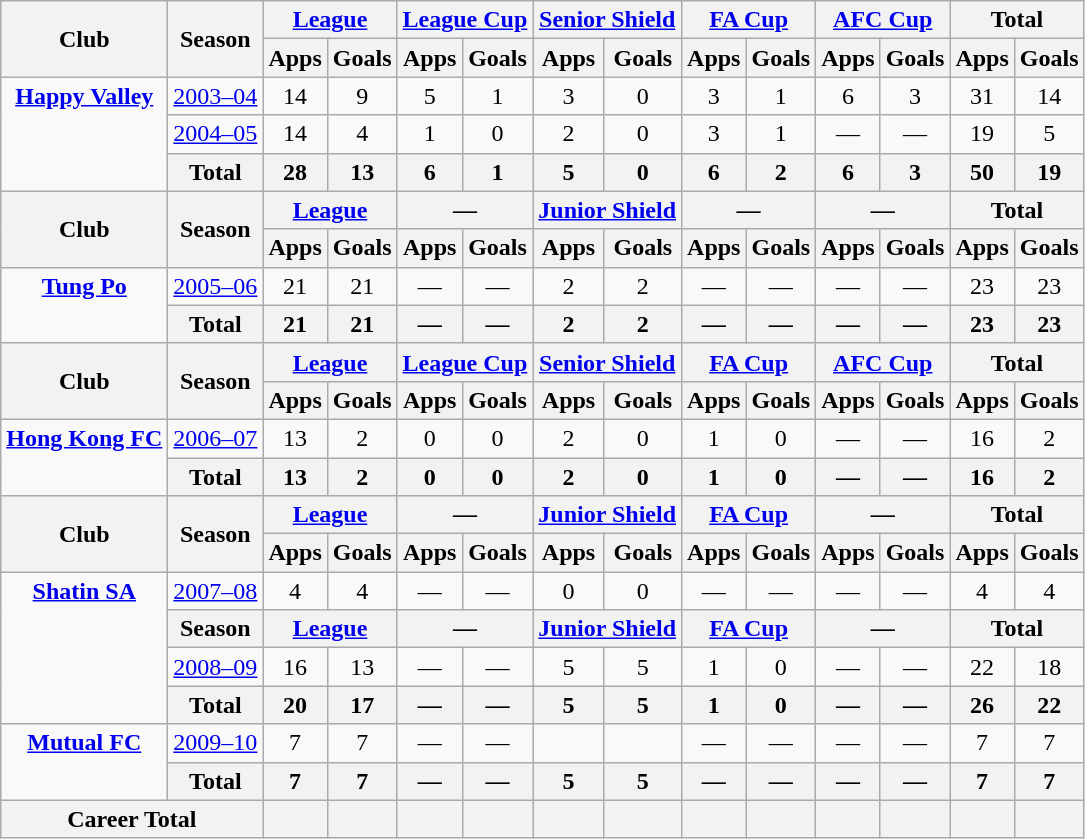<table class="wikitable" style="text-align: center;">
<tr>
<th rowspan="2">Club</th>
<th rowspan="2">Season</th>
<th colspan="2"><a href='#'>League</a></th>
<th colspan="2"><a href='#'>League Cup</a></th>
<th colspan="2"><a href='#'>Senior Shield</a></th>
<th colspan="2"><a href='#'>FA Cup</a></th>
<th colspan="2"><a href='#'>AFC Cup</a></th>
<th colspan="2">Total</th>
</tr>
<tr>
<th>Apps</th>
<th>Goals</th>
<th>Apps</th>
<th>Goals</th>
<th>Apps</th>
<th>Goals</th>
<th>Apps</th>
<th>Goals</th>
<th>Apps</th>
<th>Goals</th>
<th>Apps</th>
<th>Goals</th>
</tr>
<tr>
<td rowspan="3" valign="top"><strong><a href='#'>Happy Valley</a></strong></td>
<td><a href='#'>2003–04</a></td>
<td>14</td>
<td>9</td>
<td>5</td>
<td>1</td>
<td>3</td>
<td>0</td>
<td>3</td>
<td>1</td>
<td>6</td>
<td>3</td>
<td>31</td>
<td>14</td>
</tr>
<tr>
<td><a href='#'>2004–05</a></td>
<td>14</td>
<td>4</td>
<td>1</td>
<td>0</td>
<td>2</td>
<td>0</td>
<td>3</td>
<td>1</td>
<td>—</td>
<td>—</td>
<td>19</td>
<td>5</td>
</tr>
<tr>
<th>Total</th>
<th>28</th>
<th>13</th>
<th>6</th>
<th>1</th>
<th>5</th>
<th>0</th>
<th>6</th>
<th>2</th>
<th>6</th>
<th>3</th>
<th>50</th>
<th>19</th>
</tr>
<tr>
<th rowspan="2">Club</th>
<th rowspan="2">Season</th>
<th colspan="2"><a href='#'>League</a></th>
<th colspan="2">—</th>
<th colspan="2"><a href='#'>Junior Shield</a></th>
<th colspan="2">—</th>
<th colspan="2">—</th>
<th colspan="2">Total</th>
</tr>
<tr>
<th>Apps</th>
<th>Goals</th>
<th>Apps</th>
<th>Goals</th>
<th>Apps</th>
<th>Goals</th>
<th>Apps</th>
<th>Goals</th>
<th>Apps</th>
<th>Goals</th>
<th>Apps</th>
<th>Goals</th>
</tr>
<tr>
<td rowspan="2" valign="top"><strong><a href='#'>Tung Po</a></strong></td>
<td><a href='#'>2005–06</a></td>
<td>21</td>
<td>21</td>
<td>—</td>
<td>—</td>
<td>2</td>
<td>2</td>
<td>—</td>
<td>—</td>
<td>—</td>
<td>—</td>
<td>23</td>
<td>23</td>
</tr>
<tr>
<th>Total</th>
<th>21</th>
<th>21</th>
<th>—</th>
<th>—</th>
<th>2</th>
<th>2</th>
<th>—</th>
<th>—</th>
<th>—</th>
<th>—</th>
<th>23</th>
<th>23</th>
</tr>
<tr>
<th rowspan="2">Club</th>
<th rowspan="2">Season</th>
<th colspan="2"><a href='#'>League</a></th>
<th colspan="2"><a href='#'>League Cup</a></th>
<th colspan="2"><a href='#'>Senior Shield</a></th>
<th colspan="2"><a href='#'>FA Cup</a></th>
<th colspan="2"><a href='#'>AFC Cup</a></th>
<th colspan="2">Total</th>
</tr>
<tr>
<th>Apps</th>
<th>Goals</th>
<th>Apps</th>
<th>Goals</th>
<th>Apps</th>
<th>Goals</th>
<th>Apps</th>
<th>Goals</th>
<th>Apps</th>
<th>Goals</th>
<th>Apps</th>
<th>Goals</th>
</tr>
<tr>
<td rowspan="2" valign="top"><strong><a href='#'>Hong Kong FC</a></strong></td>
<td><a href='#'>2006–07</a></td>
<td>13</td>
<td>2</td>
<td>0</td>
<td>0</td>
<td>2</td>
<td>0</td>
<td>1</td>
<td>0</td>
<td>—</td>
<td>—</td>
<td>16</td>
<td>2</td>
</tr>
<tr>
<th>Total</th>
<th>13</th>
<th>2</th>
<th>0</th>
<th>0</th>
<th>2</th>
<th>0</th>
<th>1</th>
<th>0</th>
<th>—</th>
<th>—</th>
<th>16</th>
<th>2</th>
</tr>
<tr>
<th rowspan="2">Club</th>
<th rowspan="2">Season</th>
<th colspan="2"><a href='#'>League</a></th>
<th colspan="2">—</th>
<th colspan="2"><a href='#'>Junior Shield</a></th>
<th colspan="2"><a href='#'>FA Cup</a></th>
<th colspan="2">—</th>
<th colspan="2">Total</th>
</tr>
<tr>
<th>Apps</th>
<th>Goals</th>
<th>Apps</th>
<th>Goals</th>
<th>Apps</th>
<th>Goals</th>
<th>Apps</th>
<th>Goals</th>
<th>Apps</th>
<th>Goals</th>
<th>Apps</th>
<th>Goals</th>
</tr>
<tr>
<td rowspan="4" valign="top"><strong><a href='#'>Shatin SA</a></strong></td>
<td><a href='#'>2007–08</a></td>
<td>4</td>
<td>4</td>
<td>—</td>
<td>—</td>
<td>0</td>
<td>0</td>
<td>—</td>
<td>—</td>
<td>—</td>
<td>—</td>
<td>4</td>
<td>4</td>
</tr>
<tr>
<th rowspan="1">Season</th>
<th colspan="2"><a href='#'>League</a></th>
<th colspan="2">—</th>
<th colspan="2"><a href='#'>Junior Shield</a></th>
<th colspan="2"><a href='#'>FA Cup</a></th>
<th colspan="2">—</th>
<th colspan="2">Total</th>
</tr>
<tr>
<td><a href='#'>2008–09</a></td>
<td>16</td>
<td>13</td>
<td>—</td>
<td>—</td>
<td>5</td>
<td>5</td>
<td>1</td>
<td>0</td>
<td>—</td>
<td>—</td>
<td>22</td>
<td>18</td>
</tr>
<tr>
<th>Total</th>
<th>20</th>
<th>17</th>
<th>—</th>
<th>—</th>
<th>5</th>
<th>5</th>
<th>1</th>
<th>0</th>
<th>—</th>
<th>—</th>
<th>26</th>
<th>22</th>
</tr>
<tr>
<td rowspan="2" valign="top"><strong><a href='#'>Mutual FC</a></strong></td>
<td><a href='#'>2009–10</a></td>
<td>7</td>
<td>7</td>
<td>—</td>
<td>—</td>
<td></td>
<td></td>
<td>—</td>
<td>—</td>
<td>—</td>
<td>—</td>
<td>7</td>
<td>7</td>
</tr>
<tr>
<th>Total</th>
<th>7</th>
<th>7</th>
<th>—</th>
<th>—</th>
<th>5</th>
<th>5</th>
<th>—</th>
<th>—</th>
<th>—</th>
<th>—</th>
<th>7</th>
<th>7</th>
</tr>
<tr>
<th colspan="2">Career Total</th>
<th></th>
<th></th>
<th></th>
<th></th>
<th></th>
<th></th>
<th></th>
<th></th>
<th></th>
<th></th>
<th></th>
<th></th>
</tr>
</table>
